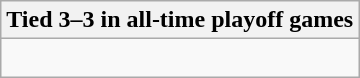<table class="wikitable collapsible collapsed">
<tr>
<th>Tied 3–3 in all-time playoff games</th>
</tr>
<tr>
<td><br>




</td>
</tr>
</table>
